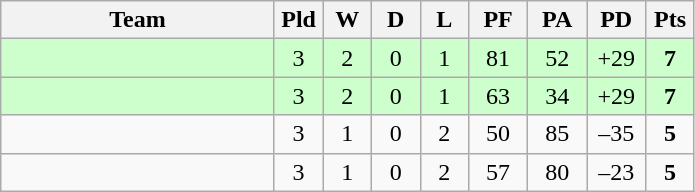<table class="wikitable" style="text-align:center;">
<tr>
<th width=175>Team</th>
<th width=25 abbr="Played">Pld</th>
<th width=25 abbr="Won">W</th>
<th width=25 abbr="Drawn">D</th>
<th width=25 abbr="Lost">L</th>
<th width=32 abbr="Points for">PF</th>
<th width=32 abbr="Points against">PA</th>
<th width=32 abbr="Points difference">PD</th>
<th width=25 abbr="Points">Pts</th>
</tr>
<tr bgcolor=ccffcc>
<td align=left></td>
<td>3</td>
<td>2</td>
<td>0</td>
<td>1</td>
<td>81</td>
<td>52</td>
<td>+29</td>
<td><strong>7</strong></td>
</tr>
<tr bgcolor=ccffcc>
<td align=left></td>
<td>3</td>
<td>2</td>
<td>0</td>
<td>1</td>
<td>63</td>
<td>34</td>
<td>+29</td>
<td><strong>7</strong></td>
</tr>
<tr>
<td align=left></td>
<td>3</td>
<td>1</td>
<td>0</td>
<td>2</td>
<td>50</td>
<td>85</td>
<td>–35</td>
<td><strong>5</strong></td>
</tr>
<tr>
<td align=left></td>
<td>3</td>
<td>1</td>
<td>0</td>
<td>2</td>
<td>57</td>
<td>80</td>
<td>–23</td>
<td><strong>5</strong></td>
</tr>
</table>
